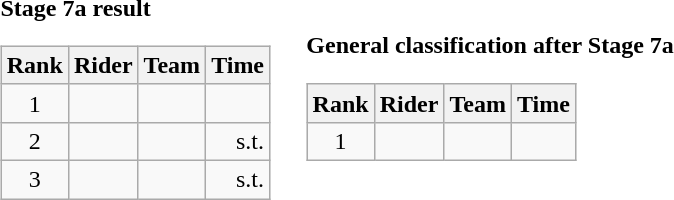<table>
<tr>
<td><strong>Stage 7a result</strong><br><table class="wikitable">
<tr>
<th scope="col">Rank</th>
<th scope="col">Rider</th>
<th scope="col">Team</th>
<th scope="col">Time</th>
</tr>
<tr>
<td style="text-align:center;">1</td>
<td></td>
<td></td>
<td style="text-align:right;"></td>
</tr>
<tr>
<td style="text-align:center;">2</td>
<td></td>
<td></td>
<td style="text-align:right;">s.t.</td>
</tr>
<tr>
<td style="text-align:center;">3</td>
<td></td>
<td></td>
<td style="text-align:right;">s.t.</td>
</tr>
</table>
</td>
<td></td>
<td><strong>General classification after Stage 7a</strong><br><table class="wikitable">
<tr>
<th scope="col">Rank</th>
<th scope="col">Rider</th>
<th scope="col">Team</th>
<th scope="col">Time</th>
</tr>
<tr>
<td style="text-align:center;">1</td>
<td></td>
<td></td>
<td style="text-align:right;"></td>
</tr>
</table>
</td>
</tr>
</table>
